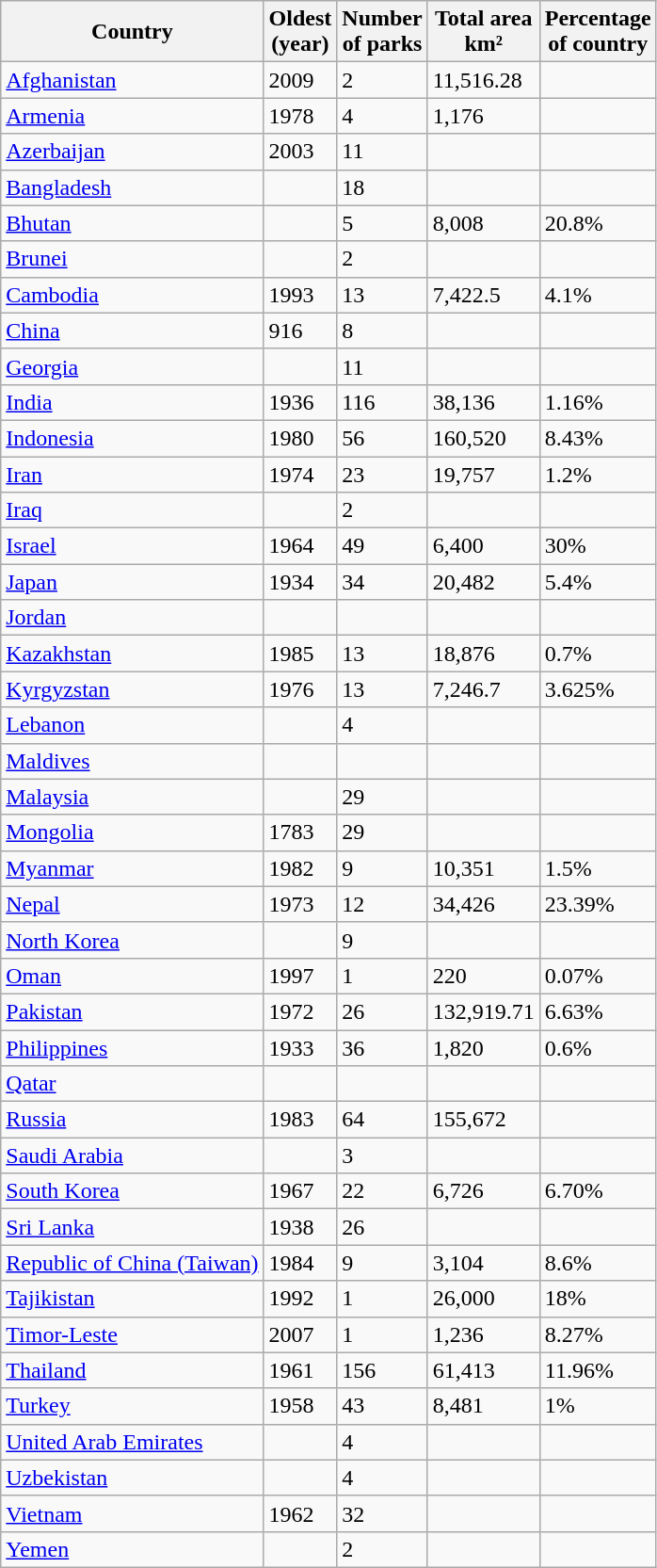<table class="wikitable sortable">
<tr>
<th>Country</th>
<th>Oldest<br>(year)</th>
<th>Number<br>of parks</th>
<th>Total area<br> km²</th>
<th>Percentage <br>of country</th>
</tr>
<tr>
<td><a href='#'>Afghanistan</a></td>
<td>2009</td>
<td>2</td>
<td>11,516.28</td>
<td></td>
</tr>
<tr>
<td><a href='#'>Armenia</a></td>
<td>1978</td>
<td>4</td>
<td>1,176</td>
<td></td>
</tr>
<tr>
<td><a href='#'>Azerbaijan</a></td>
<td>2003</td>
<td>11</td>
<td></td>
<td></td>
</tr>
<tr>
<td><a href='#'>Bangladesh</a></td>
<td></td>
<td>18</td>
<td></td>
<td></td>
</tr>
<tr>
<td><a href='#'>Bhutan</a></td>
<td></td>
<td>5</td>
<td>8,008</td>
<td>20.8%</td>
</tr>
<tr>
<td><a href='#'>Brunei</a></td>
<td></td>
<td>2</td>
<td></td>
<td></td>
</tr>
<tr>
<td><a href='#'>Cambodia</a></td>
<td>1993</td>
<td>13</td>
<td>7,422.5</td>
<td>4.1%</td>
</tr>
<tr>
<td><a href='#'>China</a></td>
<td>916</td>
<td>8</td>
<td></td>
<td></td>
</tr>
<tr>
<td><a href='#'>Georgia</a></td>
<td></td>
<td>11</td>
<td></td>
<td></td>
</tr>
<tr>
<td><a href='#'>India</a></td>
<td>1936</td>
<td>116</td>
<td>38,136</td>
<td>1.16%</td>
</tr>
<tr>
<td><a href='#'>Indonesia</a></td>
<td>1980</td>
<td>56</td>
<td>160,520</td>
<td>8.43%</td>
</tr>
<tr>
<td><a href='#'>Iran</a></td>
<td>1974</td>
<td>23</td>
<td>19,757</td>
<td>1.2%</td>
</tr>
<tr>
<td><a href='#'>Iraq</a></td>
<td></td>
<td>2</td>
<td></td>
<td></td>
</tr>
<tr>
<td><a href='#'>Israel</a></td>
<td>1964</td>
<td>49</td>
<td>6,400</td>
<td>30%</td>
</tr>
<tr>
<td><a href='#'>Japan</a></td>
<td>1934</td>
<td>34</td>
<td>20,482</td>
<td>5.4%</td>
</tr>
<tr>
<td><a href='#'>Jordan</a></td>
<td></td>
<td></td>
<td></td>
<td></td>
</tr>
<tr>
<td><a href='#'>Kazakhstan</a></td>
<td>1985</td>
<td>13</td>
<td>18,876</td>
<td>0.7%</td>
</tr>
<tr>
<td><a href='#'>Kyrgyzstan</a></td>
<td>1976</td>
<td>13</td>
<td>7,246.7</td>
<td>3.625%</td>
</tr>
<tr>
<td><a href='#'>Lebanon</a></td>
<td></td>
<td>4</td>
<td></td>
<td></td>
</tr>
<tr>
<td><a href='#'>Maldives</a></td>
<td></td>
<td></td>
<td></td>
<td></td>
</tr>
<tr>
<td><a href='#'>Malaysia</a></td>
<td></td>
<td>29</td>
<td></td>
<td></td>
</tr>
<tr>
<td><a href='#'>Mongolia</a></td>
<td>1783</td>
<td>29</td>
<td></td>
<td></td>
</tr>
<tr>
<td><a href='#'>Myanmar</a></td>
<td>1982</td>
<td>9</td>
<td>10,351</td>
<td>1.5%</td>
</tr>
<tr>
<td><a href='#'>Nepal</a></td>
<td>1973</td>
<td>12</td>
<td>34,426</td>
<td>23.39%</td>
</tr>
<tr>
<td><a href='#'>North Korea</a></td>
<td></td>
<td>9</td>
<td></td>
<td></td>
</tr>
<tr>
<td><a href='#'>Oman</a></td>
<td>1997</td>
<td>1</td>
<td>220</td>
<td>0.07%</td>
</tr>
<tr>
<td><a href='#'>Pakistan</a></td>
<td>1972</td>
<td>26</td>
<td>132,919.71</td>
<td>6.63%</td>
</tr>
<tr>
<td><a href='#'>Philippines</a></td>
<td>1933</td>
<td>36</td>
<td>1,820</td>
<td>0.6%</td>
</tr>
<tr>
<td><a href='#'>Qatar</a></td>
<td></td>
<td></td>
<td></td>
<td></td>
</tr>
<tr>
<td><a href='#'>Russia</a></td>
<td>1983</td>
<td>64</td>
<td>155,672</td>
<td></td>
</tr>
<tr>
<td><a href='#'>Saudi Arabia</a></td>
<td></td>
<td>3</td>
<td></td>
<td></td>
</tr>
<tr>
<td><a href='#'>South Korea</a></td>
<td>1967</td>
<td>22</td>
<td>6,726</td>
<td>6.70%</td>
</tr>
<tr>
<td><a href='#'>Sri Lanka</a></td>
<td>1938</td>
<td>26</td>
<td></td>
<td></td>
</tr>
<tr>
<td><a href='#'>Republic of China (Taiwan)</a></td>
<td>1984</td>
<td>9</td>
<td>3,104</td>
<td>8.6%</td>
</tr>
<tr>
<td><a href='#'>Tajikistan</a></td>
<td>1992</td>
<td>1</td>
<td>26,000</td>
<td>18%</td>
</tr>
<tr>
<td><a href='#'>Timor-Leste</a></td>
<td>2007</td>
<td>1</td>
<td>1,236</td>
<td>8.27%</td>
</tr>
<tr>
<td><a href='#'>Thailand</a></td>
<td>1961</td>
<td>156</td>
<td>61,413</td>
<td>11.96%</td>
</tr>
<tr>
<td><a href='#'>Turkey</a></td>
<td>1958</td>
<td>43</td>
<td>8,481</td>
<td>1%</td>
</tr>
<tr>
<td><a href='#'>United Arab Emirates</a></td>
<td></td>
<td>4</td>
<td></td>
<td></td>
</tr>
<tr>
<td><a href='#'>Uzbekistan</a></td>
<td></td>
<td>4</td>
<td></td>
<td></td>
</tr>
<tr>
<td><a href='#'>Vietnam</a></td>
<td>1962</td>
<td>32</td>
<td></td>
<td></td>
</tr>
<tr>
<td><a href='#'>Yemen</a></td>
<td></td>
<td>2</td>
<td></td>
<td></td>
</tr>
</table>
